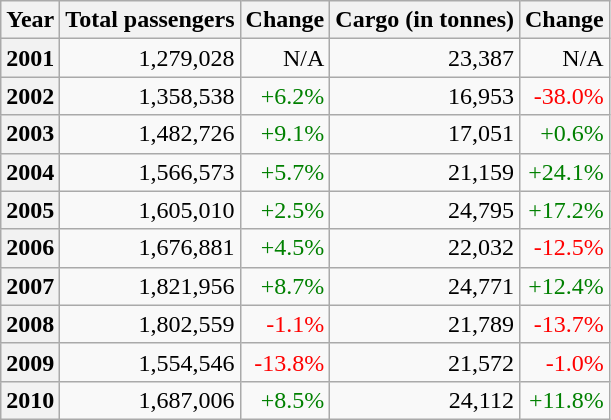<table class="wikitable" style="text-align: right;">
<tr>
<th>Year</th>
<th>Total passengers</th>
<th>Change</th>
<th>Cargo (in tonnes)</th>
<th>Change</th>
</tr>
<tr>
<th>2001</th>
<td>1,279,028</td>
<td>N/A</td>
<td>23,387</td>
<td>N/A</td>
</tr>
<tr>
<th>2002</th>
<td>1,358,538</td>
<td style="color:green">+6.2% </td>
<td>16,953</td>
<td style="color:red">-38.0% </td>
</tr>
<tr>
<th>2003</th>
<td>1,482,726</td>
<td style="color:green">+9.1% </td>
<td>17,051</td>
<td style="color:green">+0.6% </td>
</tr>
<tr>
<th>2004</th>
<td>1,566,573</td>
<td style="color:green">+5.7% </td>
<td>21,159</td>
<td style="color:green">+24.1% </td>
</tr>
<tr>
<th>2005</th>
<td>1,605,010</td>
<td style="color:green">+2.5% </td>
<td>24,795</td>
<td style="color:green">+17.2% </td>
</tr>
<tr>
<th>2006</th>
<td>1,676,881</td>
<td style="color:green">+4.5% </td>
<td>22,032</td>
<td style="color:red">-12.5% </td>
</tr>
<tr>
<th>2007</th>
<td>1,821,956</td>
<td style="color:green">+8.7% </td>
<td>24,771</td>
<td style="color:green">+12.4% </td>
</tr>
<tr>
<th>2008</th>
<td>1,802,559</td>
<td style="color:red">-1.1% </td>
<td>21,789</td>
<td style="color:red">-13.7% </td>
</tr>
<tr>
<th>2009</th>
<td>1,554,546</td>
<td style="color:red">-13.8% </td>
<td>21,572</td>
<td style="color:red">-1.0% </td>
</tr>
<tr>
<th>2010</th>
<td>1,687,006</td>
<td style="color:green">+8.5% </td>
<td>24,112</td>
<td style="color:green">+11.8% </td>
</tr>
</table>
